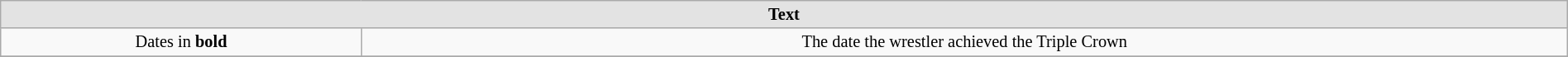<table class="wikitable" style="width:100%; font-size:85%; text-align:center;">
<tr>
<th colspan="2" style="background: #e3e3e3;">Text</th>
</tr>
<tr>
<td>Dates in <strong>bold</strong></td>
<td>The date the wrestler achieved the Triple Crown</td>
</tr>
<tr>
</tr>
</table>
